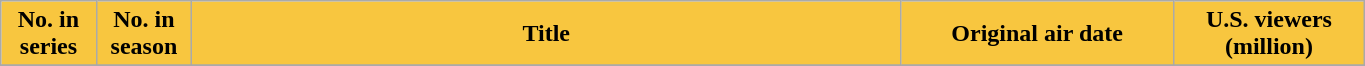<table class="wikitable plainrowheaders" style="width:72%;">
<tr>
<th scope="col" style="background-color: #f8c63f; color: black;" width=7%>No. in<br>series</th>
<th scope="col" style="background-color: #f8c63f; color: black;" width=7%>No. in<br>season</th>
<th scope="col" style="background-color: #f8c63f; color: black;">Title</th>
<th scope="col" style="background-color: #f8c63f; color: black;" width=20%>Original air date</th>
<th scope="col" style="background-color: #f8c63f; color: black;" width=14%>U.S. viewers<br>(million)</th>
</tr>
<tr>
</tr>
</table>
